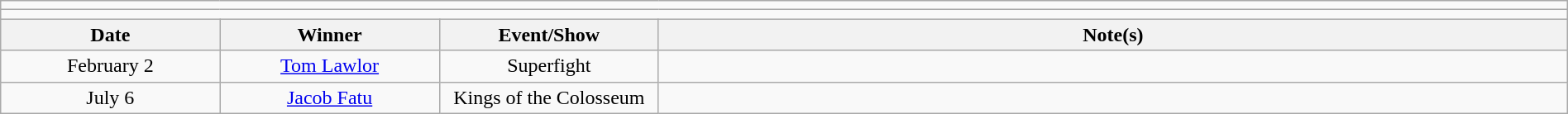<table class="wikitable" style="text-align:center; width:100%;">
<tr>
<td colspan="4"></td>
</tr>
<tr>
<td colspan="4"><strong></strong></td>
</tr>
<tr>
<th width=14%>Date</th>
<th width=14%>Winner</th>
<th width=14%>Event/Show</th>
<th width=58%>Note(s)</th>
</tr>
<tr>
<td>February 2</td>
<td><a href='#'>Tom Lawlor</a></td>
<td>Superfight</td>
<td></td>
</tr>
<tr>
<td>July 6</td>
<td><a href='#'>Jacob Fatu</a></td>
<td>Kings of the Colosseum</td>
<td></td>
</tr>
</table>
